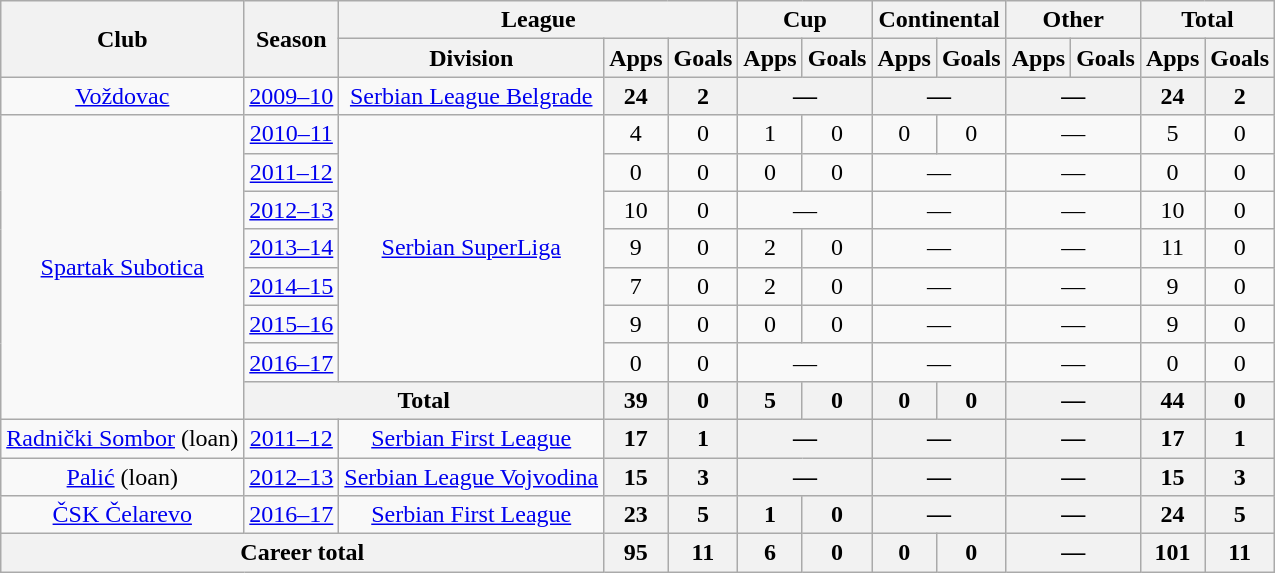<table class="wikitable" style="text-align:center">
<tr>
<th rowspan="2">Club</th>
<th rowspan="2">Season</th>
<th colspan="3">League</th>
<th colspan="2">Cup</th>
<th colspan="2">Continental</th>
<th colspan="2">Other</th>
<th colspan="2">Total</th>
</tr>
<tr>
<th>Division</th>
<th>Apps</th>
<th>Goals</th>
<th>Apps</th>
<th>Goals</th>
<th>Apps</th>
<th>Goals</th>
<th>Apps</th>
<th>Goals</th>
<th>Apps</th>
<th>Goals</th>
</tr>
<tr>
<td><a href='#'>Voždovac</a></td>
<td><a href='#'>2009–10</a></td>
<td><a href='#'>Serbian League Belgrade</a></td>
<th>24</th>
<th>2</th>
<th colspan="2">—</th>
<th colspan="2">—</th>
<th colspan="2">—</th>
<th>24</th>
<th>2</th>
</tr>
<tr>
<td rowspan="8"><a href='#'>Spartak Subotica</a></td>
<td><a href='#'>2010–11</a></td>
<td rowspan=7><a href='#'>Serbian SuperLiga</a></td>
<td>4</td>
<td>0</td>
<td>1</td>
<td>0</td>
<td>0</td>
<td>0</td>
<td colspan="2">—</td>
<td>5</td>
<td>0</td>
</tr>
<tr>
<td><a href='#'>2011–12</a></td>
<td>0</td>
<td>0</td>
<td>0</td>
<td>0</td>
<td colspan="2">—</td>
<td colspan="2">—</td>
<td>0</td>
<td>0</td>
</tr>
<tr>
<td><a href='#'>2012–13</a></td>
<td>10</td>
<td>0</td>
<td colspan="2">—</td>
<td colspan="2">—</td>
<td colspan="2">—</td>
<td>10</td>
<td>0</td>
</tr>
<tr>
<td><a href='#'>2013–14</a></td>
<td>9</td>
<td>0</td>
<td>2</td>
<td>0</td>
<td colspan="2">—</td>
<td colspan="2">—</td>
<td>11</td>
<td>0</td>
</tr>
<tr>
<td><a href='#'>2014–15</a></td>
<td>7</td>
<td>0</td>
<td>2</td>
<td>0</td>
<td colspan="2">—</td>
<td colspan="2">—</td>
<td>9</td>
<td>0</td>
</tr>
<tr>
<td><a href='#'>2015–16</a></td>
<td>9</td>
<td>0</td>
<td>0</td>
<td>0</td>
<td colspan="2">—</td>
<td colspan="2">—</td>
<td>9</td>
<td>0</td>
</tr>
<tr>
<td><a href='#'>2016–17</a></td>
<td>0</td>
<td>0</td>
<td colspan="2">—</td>
<td colspan="2">—</td>
<td colspan="2">—</td>
<td>0</td>
<td>0</td>
</tr>
<tr>
<th colspan="2">Total</th>
<th>39</th>
<th>0</th>
<th>5</th>
<th>0</th>
<th>0</th>
<th>0</th>
<th colspan="2">—</th>
<th>44</th>
<th>0</th>
</tr>
<tr>
<td><a href='#'>Radnički Sombor</a> (loan)</td>
<td><a href='#'>2011–12</a></td>
<td><a href='#'>Serbian First League</a></td>
<th>17</th>
<th>1</th>
<th colspan="2">—</th>
<th colspan="2">—</th>
<th colspan="2">—</th>
<th>17</th>
<th>1</th>
</tr>
<tr>
<td><a href='#'>Palić</a> (loan)</td>
<td><a href='#'>2012–13</a></td>
<td><a href='#'>Serbian League Vojvodina</a></td>
<th>15</th>
<th>3</th>
<th colspan="2">—</th>
<th colspan="2">—</th>
<th colspan="2">—</th>
<th>15</th>
<th>3</th>
</tr>
<tr>
<td><a href='#'>ČSK Čelarevo</a></td>
<td><a href='#'>2016–17</a></td>
<td><a href='#'>Serbian First League</a></td>
<th>23</th>
<th>5</th>
<th>1</th>
<th>0</th>
<th colspan="2">—</th>
<th colspan="2">—</th>
<th>24</th>
<th>5</th>
</tr>
<tr>
<th colspan="3">Career total</th>
<th>95</th>
<th>11</th>
<th>6</th>
<th>0</th>
<th>0</th>
<th>0</th>
<th colspan="2">—</th>
<th>101</th>
<th>11</th>
</tr>
</table>
